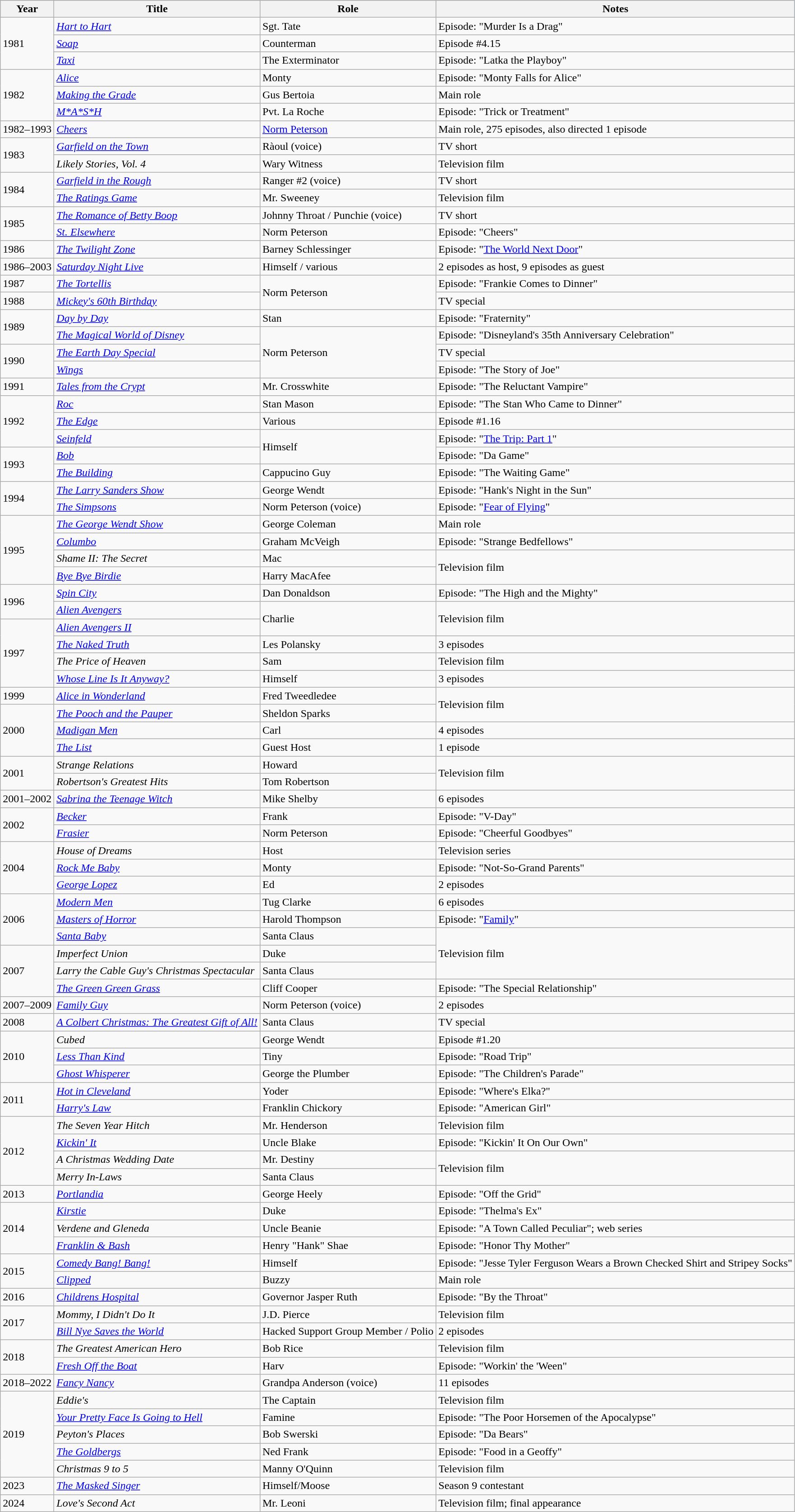<table class="wikitable">
<tr style="background:#b0c4de; text-align:center;">
<th>Year</th>
<th>Title</th>
<th>Role</th>
<th>Notes</th>
</tr>
<tr>
<td rowspan="3">1981</td>
<td><em><a href='#'>Hart to Hart</a></em></td>
<td>Sgt. Tate</td>
<td>Episode: "Murder Is a Drag"</td>
</tr>
<tr>
<td><em><a href='#'>Soap</a></em></td>
<td>Counterman</td>
<td>Episode #4.15</td>
</tr>
<tr>
<td><em><a href='#'>Taxi</a></em></td>
<td>The Exterminator</td>
<td>Episode: "Latka the Playboy"</td>
</tr>
<tr>
<td rowspan="3">1982</td>
<td><em><a href='#'>Alice</a></em></td>
<td>Monty</td>
<td>Episode: "Monty Falls for Alice"</td>
</tr>
<tr>
<td><em><a href='#'>Making the Grade</a></em></td>
<td>Gus Bertoia</td>
<td>Main role</td>
</tr>
<tr>
<td><em><a href='#'>M*A*S*H</a></em></td>
<td>Pvt. La Roche</td>
<td>Episode: "Trick or Treatment"</td>
</tr>
<tr>
<td>1982–1993</td>
<td><em><a href='#'>Cheers</a></em></td>
<td><a href='#'>Norm Peterson</a></td>
<td>Main role, 275 episodes, also directed 1 episode</td>
</tr>
<tr>
<td rowspan="2">1983</td>
<td><em><a href='#'>Garfield on the Town</a></em></td>
<td>Ràoul (voice)</td>
<td>TV short</td>
</tr>
<tr>
<td><em>Likely Stories, Vol. 4</em></td>
<td>Wary Witness</td>
<td>Television film</td>
</tr>
<tr>
<td rowspan="2">1984</td>
<td><em><a href='#'>Garfield in the Rough</a></em></td>
<td>Ranger #2 (voice)</td>
<td>TV short</td>
</tr>
<tr>
<td><em><a href='#'>The Ratings Game</a></em></td>
<td>Mr. Sweeney</td>
<td>Television film</td>
</tr>
<tr>
<td rowspan="2">1985</td>
<td><em><a href='#'>The Romance of Betty Boop</a></em></td>
<td>Johnny Throat / Punchie (voice)</td>
<td>TV short</td>
</tr>
<tr>
<td><em><a href='#'>St. Elsewhere</a></em></td>
<td>Norm Peterson</td>
<td>Episode: "Cheers"</td>
</tr>
<tr>
<td>1986</td>
<td><em><a href='#'>The Twilight Zone</a></em></td>
<td>Barney Schlessinger</td>
<td>Episode: "<a href='#'>The World Next Door</a>"</td>
</tr>
<tr>
<td>1986–2003</td>
<td><em><a href='#'>Saturday Night Live</a></em></td>
<td>Himself / various</td>
<td>2 episodes as host, 9 episodes as guest</td>
</tr>
<tr>
<td>1987</td>
<td><em><a href='#'>The Tortellis</a></em></td>
<td rowspan="2">Norm Peterson</td>
<td>Episode: "Frankie Comes to Dinner"</td>
</tr>
<tr>
<td>1988</td>
<td><em><a href='#'>Mickey's 60th Birthday</a></em></td>
<td>TV special</td>
</tr>
<tr>
<td rowspan="2">1989</td>
<td><em><a href='#'>Day by Day</a></em></td>
<td>Stan</td>
<td>Episode: "Fraternity"</td>
</tr>
<tr>
<td><em><a href='#'>The Magical World of Disney</a></em></td>
<td rowspan="3">Norm Peterson</td>
<td>Episode: "Disneyland's 35th Anniversary Celebration"</td>
</tr>
<tr>
<td rowspan="2">1990</td>
<td><em><a href='#'>The Earth Day Special</a></em></td>
<td>TV special</td>
</tr>
<tr>
<td><em><a href='#'>Wings</a></em></td>
<td>Episode: "The Story of Joe"</td>
</tr>
<tr>
<td>1991</td>
<td><em><a href='#'>Tales from the Crypt</a></em></td>
<td>Mr. Crosswhite</td>
<td>Episode: "The Reluctant Vampire"</td>
</tr>
<tr>
<td rowspan="3">1992</td>
<td><em><a href='#'>Roc</a></em></td>
<td>Stan Mason</td>
<td>Episode: "The Stan Who Came to Dinner"</td>
</tr>
<tr>
<td><em><a href='#'>The Edge</a></em></td>
<td>Various</td>
<td>Episode #1.16</td>
</tr>
<tr>
<td><em><a href='#'>Seinfeld</a></em></td>
<td rowspan="2">Himself</td>
<td>Episode: "<a href='#'>The Trip: Part 1</a>"</td>
</tr>
<tr>
<td rowspan="2">1993</td>
<td><em><a href='#'>Bob</a></em></td>
<td>Episode: "Da Game"</td>
</tr>
<tr>
<td><em><a href='#'>The Building</a></em></td>
<td>Cappucino Guy</td>
<td>Episode: "The Waiting Game"</td>
</tr>
<tr>
<td rowspan="2">1994</td>
<td><em><a href='#'>The Larry Sanders Show</a></em></td>
<td>George Wendt</td>
<td>Episode: "Hank's Night in the Sun"</td>
</tr>
<tr>
<td><em><a href='#'>The Simpsons</a></em></td>
<td>Norm Peterson (voice)</td>
<td>Episode: "<a href='#'>Fear of Flying</a>"</td>
</tr>
<tr>
<td rowspan="4">1995</td>
<td><em><a href='#'>The George Wendt Show</a></em></td>
<td>George Coleman</td>
<td>Main role</td>
</tr>
<tr>
<td><em><a href='#'>Columbo</a></em></td>
<td>Graham McVeigh</td>
<td>Episode: "Strange Bedfellows"</td>
</tr>
<tr>
<td><em>Shame II: The Secret</em></td>
<td>Mac</td>
<td rowspan="2">Television film</td>
</tr>
<tr>
<td><em><a href='#'>Bye Bye Birdie</a></em></td>
<td>Harry MacAfee</td>
</tr>
<tr>
<td rowspan="2">1996</td>
<td><em><a href='#'>Spin City</a></em></td>
<td>Dan Donaldson</td>
<td>Episode: "The High and the Mighty"</td>
</tr>
<tr>
<td><em><a href='#'>Alien Avengers</a></em></td>
<td rowspan="2">Charlie</td>
<td rowspan="2">Television film</td>
</tr>
<tr>
<td rowspan="4">1997</td>
<td><em><a href='#'>Alien Avengers II</a></em></td>
</tr>
<tr>
<td><em><a href='#'>The Naked Truth</a></em></td>
<td>Les Polansky</td>
<td>3 episodes</td>
</tr>
<tr>
<td><em>The Price of Heaven</em></td>
<td>Sam</td>
<td>Television film</td>
</tr>
<tr>
<td><em><a href='#'>Whose Line Is It Anyway?</a></em></td>
<td>Himself</td>
<td>3 episodes</td>
</tr>
<tr>
<td>1999</td>
<td><em><a href='#'>Alice in Wonderland</a></em></td>
<td>Fred Tweedledee</td>
<td rowspan="2">Television film</td>
</tr>
<tr>
<td rowspan="3">2000</td>
<td><em><a href='#'>The Pooch and the Pauper</a></em></td>
<td>Sheldon Sparks</td>
</tr>
<tr>
<td><em><a href='#'>Madigan Men</a></em></td>
<td>Carl</td>
<td>4 episodes</td>
</tr>
<tr>
<td><em><a href='#'>The List</a></em></td>
<td>Guest Host</td>
<td>1 episode</td>
</tr>
<tr>
<td rowspan="2">2001</td>
<td><em>Strange Relations</em></td>
<td>Howard</td>
<td rowspan="2">Television film</td>
</tr>
<tr>
<td><em>Robertson's Greatest Hits</em></td>
<td>Tom Robertson</td>
</tr>
<tr>
<td>2001–2002</td>
<td><em><a href='#'>Sabrina the Teenage Witch</a></em></td>
<td>Mike Shelby</td>
<td>6 episodes</td>
</tr>
<tr>
<td rowspan="2">2002</td>
<td><em><a href='#'>Becker</a></em></td>
<td>Frank</td>
<td>Episode: "V-Day"</td>
</tr>
<tr>
<td><em><a href='#'>Frasier</a></em></td>
<td>Norm Peterson</td>
<td>Episode: "Cheerful Goodbyes"</td>
</tr>
<tr>
<td rowspan="3">2004</td>
<td><em>House of Dreams</em></td>
<td>Host</td>
<td>Television series</td>
</tr>
<tr>
<td><em><a href='#'>Rock Me Baby</a></em></td>
<td>Monty</td>
<td>Episode: "Not-So-Grand Parents"</td>
</tr>
<tr>
<td><em><a href='#'>George Lopez</a></em></td>
<td>Ed</td>
<td>2 episodes</td>
</tr>
<tr>
<td rowspan="3">2006</td>
<td><em><a href='#'>Modern Men</a></em></td>
<td>Tug Clarke</td>
<td>6 episodes</td>
</tr>
<tr>
<td><em><a href='#'>Masters of Horror</a></em></td>
<td>Harold Thompson</td>
<td>Episode: "<a href='#'>Family</a>"</td>
</tr>
<tr>
<td><em><a href='#'>Santa Baby</a></em></td>
<td>Santa Claus</td>
<td rowspan="3">Television film</td>
</tr>
<tr>
<td rowspan="3">2007</td>
<td><em>Imperfect Union</em></td>
<td>Duke</td>
</tr>
<tr>
<td><em>Larry the Cable Guy's Christmas Spectacular</em></td>
<td>Santa Claus</td>
</tr>
<tr>
<td><em><a href='#'>The Green Green Grass</a></em></td>
<td>Cliff Cooper</td>
<td>Episode: "The Special Relationship"</td>
</tr>
<tr>
<td>2007–2009</td>
<td><em><a href='#'>Family Guy</a></em></td>
<td>Norm Peterson (voice)</td>
<td>2 episodes</td>
</tr>
<tr>
<td>2008</td>
<td><em><a href='#'>A Colbert Christmas: The Greatest Gift of All!</a></em></td>
<td>Santa Claus</td>
<td>TV special</td>
</tr>
<tr>
<td rowspan="3">2010</td>
<td><em>Cubed</em></td>
<td>George Wendt</td>
<td>Episode #1.20</td>
</tr>
<tr>
<td><em><a href='#'>Less Than Kind</a></em></td>
<td>Tiny</td>
<td>Episode: "Road Trip"</td>
</tr>
<tr>
<td><em><a href='#'>Ghost Whisperer</a></em></td>
<td>George the Plumber</td>
<td>Episode: "The Children's Parade"</td>
</tr>
<tr>
<td rowspan="2">2011</td>
<td><em><a href='#'>Hot in Cleveland</a></em></td>
<td>Yoder</td>
<td>Episode: "Where's Elka?"</td>
</tr>
<tr>
<td><em><a href='#'>Harry's Law</a></em></td>
<td>Franklin Chickory</td>
<td>Episode: "American Girl"</td>
</tr>
<tr>
<td rowspan="4">2012</td>
<td><em>The Seven Year Hitch</em></td>
<td>Mr. Henderson</td>
<td>Television film</td>
</tr>
<tr>
<td><em><a href='#'>Kickin' It</a></em></td>
<td>Uncle Blake</td>
<td>Episode: "Kickin' It On Our Own"</td>
</tr>
<tr>
<td><em>A Christmas Wedding Date</em></td>
<td>Mr. Destiny</td>
<td rowspan="2">Television film</td>
</tr>
<tr>
<td><em>Merry In-Laws</em></td>
<td>Santa Claus</td>
</tr>
<tr>
<td>2013</td>
<td><em><a href='#'>Portlandia</a></em></td>
<td>George Heely</td>
<td>Episode: "Off the Grid"</td>
</tr>
<tr>
<td rowspan="3">2014</td>
<td><em><a href='#'>Kirstie</a></em></td>
<td>Duke</td>
<td>Episode: "Thelma's Ex"</td>
</tr>
<tr>
<td><em>Verdene and Gleneda</em></td>
<td>Uncle Beanie</td>
<td>Episode: "A Town Called Peculiar"; web series</td>
</tr>
<tr>
<td><em><a href='#'>Franklin & Bash</a></em></td>
<td>Henry "Hank" Shae</td>
<td>Episode: "Honor Thy Mother"</td>
</tr>
<tr>
<td rowspan="2">2015</td>
<td><em><a href='#'>Comedy Bang! Bang!</a></em></td>
<td>Himself</td>
<td>Episode: "Jesse Tyler Ferguson Wears a Brown Checked Shirt and Stripey Socks"</td>
</tr>
<tr>
<td><em><a href='#'>Clipped</a></em></td>
<td>Buzzy</td>
<td>Main role</td>
</tr>
<tr>
<td>2016</td>
<td><em><a href='#'>Childrens Hospital</a></em></td>
<td>Governor Jasper Ruth</td>
<td>Episode: "By the Throat"</td>
</tr>
<tr>
<td rowspan="2">2017</td>
<td><em>Mommy, I Didn't Do It</em></td>
<td>J.D. Pierce</td>
<td>Television film</td>
</tr>
<tr>
<td><em><a href='#'>Bill Nye Saves the World</a></em></td>
<td>Hacked Support Group Member / Polio</td>
<td>2 episodes</td>
</tr>
<tr>
<td rowspan="2">2018</td>
<td><em>The Greatest American Hero</em></td>
<td>Bob Rice</td>
<td>Television film</td>
</tr>
<tr>
<td><em><a href='#'>Fresh Off the Boat</a></em></td>
<td>Harv</td>
<td>Episode: "Workin' the 'Ween"</td>
</tr>
<tr>
<td>2018–2022</td>
<td><em><a href='#'>Fancy Nancy</a></em></td>
<td>Grandpa Anderson (voice)</td>
<td>11 episodes</td>
</tr>
<tr>
<td rowspan="5">2019</td>
<td><em>Eddie's</em></td>
<td>The Captain</td>
<td>Television film</td>
</tr>
<tr>
<td><em><a href='#'>Your Pretty Face Is Going to Hell</a></em></td>
<td>Famine</td>
<td>Episode: "The Poor Horsemen of the Apocalypse"</td>
</tr>
<tr>
<td><em>Peyton's Places</em></td>
<td>Bob Swerski</td>
<td>Episode: "Da Bears"</td>
</tr>
<tr>
<td><em><a href='#'>The Goldbergs</a></em></td>
<td>Ned Frank</td>
<td>Episode: "Food in a Geoffy"</td>
</tr>
<tr>
<td><em>Christmas 9 to 5</em></td>
<td>Manny O'Quinn</td>
<td>Television film</td>
</tr>
<tr>
<td>2023</td>
<td><em><a href='#'>The Masked Singer</a></em></td>
<td>Himself/Moose</td>
<td>Season 9 contestant</td>
</tr>
<tr>
<td>2024</td>
<td><em>Love's Second Act</em></td>
<td>Mr. Leoni</td>
<td>Television film; final appearance</td>
</tr>
</table>
